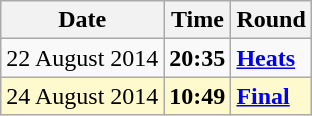<table class="wikitable">
<tr>
<th>Date</th>
<th>Time</th>
<th>Round</th>
</tr>
<tr>
<td>22 August 2014</td>
<td><strong>20:35</strong></td>
<td><strong><a href='#'>Heats</a></strong></td>
</tr>
<tr style=background:lemonchiffon>
<td>24 August 2014</td>
<td><strong>10:49</strong></td>
<td><strong><a href='#'>Final</a></strong></td>
</tr>
</table>
